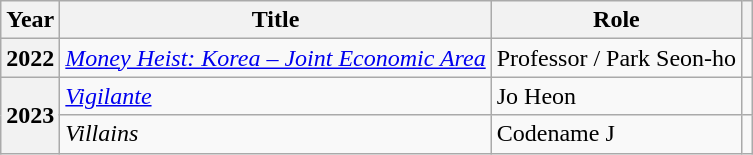<table class="wikitable plainrowheaders sortable">
<tr>
<th scope="col">Year</th>
<th scope="col">Title</th>
<th scope="col">Role</th>
<th scope="col" class="unsortable"></th>
</tr>
<tr>
<th scope="row">2022</th>
<td><em><a href='#'>Money Heist: Korea – Joint Economic Area</a></em></td>
<td>Professor / Park Seon-ho</td>
<td style="text-align:center"></td>
</tr>
<tr>
<th rowspan="2" scope="row">2023</th>
<td><em><a href='#'>Vigilante</a></em></td>
<td>Jo Heon</td>
<td style="text-align:center"></td>
</tr>
<tr>
<td><em>Villains</em></td>
<td>Codename J</td>
<td style="text-align:center"></td>
</tr>
</table>
